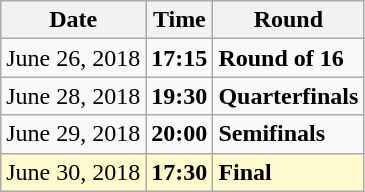<table class="wikitable">
<tr>
<th>Date</th>
<th>Time</th>
<th>Round</th>
</tr>
<tr>
<td>June 26, 2018</td>
<td><strong>17:15</strong></td>
<td><strong>Round of 16</strong></td>
</tr>
<tr>
<td>June 28, 2018</td>
<td><strong>19:30</strong></td>
<td><strong>Quarterfinals</strong></td>
</tr>
<tr>
<td>June 29, 2018</td>
<td><strong>20:00</strong></td>
<td><strong>Semifinals</strong></td>
</tr>
<tr style=background:lemonchiffon>
<td>June 30, 2018</td>
<td><strong>17:30</strong></td>
<td><strong>Final</strong></td>
</tr>
</table>
